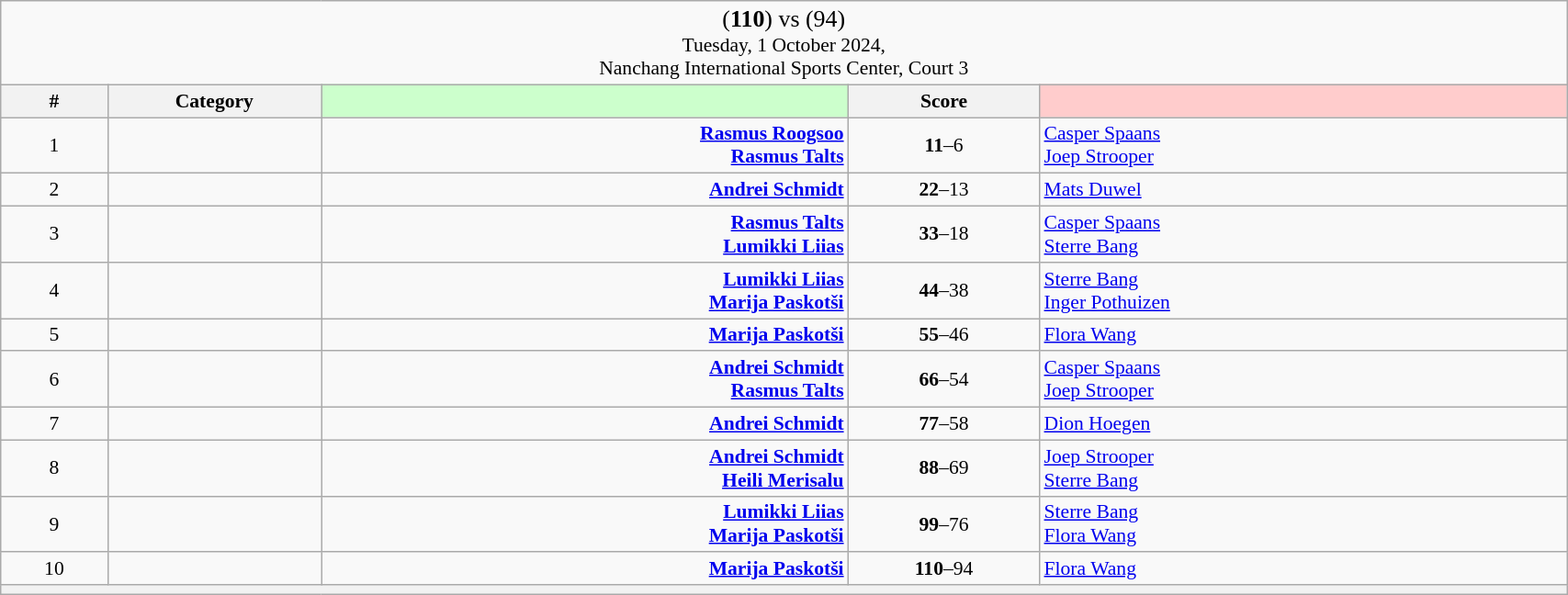<table class="wikitable mw-collapsible mw-collapsed" style="font-size:90%; text-align:center" width="90%">
<tr>
<td colspan="5"><big>(<strong>110</strong>) <strong></strong> vs  (94)</big><br>Tuesday, 1 October 2024, <br>Nanchang International Sports Center, Court 3</td>
</tr>
<tr>
<th width="25">#</th>
<th width="50">Category</th>
<th style="background-color:#CCFFCC" width="150"></th>
<th width="50">Score<br></th>
<th style="background-color:#FFCCCC" width="150"></th>
</tr>
<tr>
<td>1</td>
<td></td>
<td align="right"><strong><a href='#'>Rasmus Roogsoo</a> <br><a href='#'>Rasmus Talts</a> </strong></td>
<td><strong>11</strong>–6<br></td>
<td align="left"> <a href='#'>Casper Spaans</a><br> <a href='#'>Joep Strooper</a></td>
</tr>
<tr>
<td>2</td>
<td></td>
<td align="right"><strong><a href='#'>Andrei Schmidt</a> </strong></td>
<td><strong>22</strong>–13<br></td>
<td align="left"> <a href='#'>Mats Duwel</a></td>
</tr>
<tr>
<td>3</td>
<td></td>
<td align="right"><strong><a href='#'>Rasmus Talts</a> <br><a href='#'>Lumikki Liias</a> </strong></td>
<td><strong>33</strong>–18<br></td>
<td align="left"> <a href='#'>Casper Spaans</a><br> <a href='#'>Sterre Bang</a></td>
</tr>
<tr>
<td>4</td>
<td></td>
<td align="right"><strong><a href='#'>Lumikki Liias</a> <br><a href='#'>Marija Paskotši</a> </strong></td>
<td><strong>44</strong>–38<br></td>
<td align="left"> <a href='#'>Sterre Bang</a><br> <a href='#'>Inger Pothuizen</a></td>
</tr>
<tr>
<td>5</td>
<td></td>
<td align="right"><strong><a href='#'>Marija Paskotši</a> </strong></td>
<td><strong>55</strong>–46<br></td>
<td align="left"> <a href='#'>Flora Wang</a></td>
</tr>
<tr>
<td>6</td>
<td></td>
<td align="right"><strong><a href='#'>Andrei Schmidt</a> <br><a href='#'>Rasmus Talts</a> </strong></td>
<td><strong>66</strong>–54<br></td>
<td align="left"> <a href='#'>Casper Spaans</a><br> <a href='#'>Joep Strooper</a></td>
</tr>
<tr>
<td>7</td>
<td></td>
<td align="right"><strong><a href='#'>Andrei Schmidt</a> </strong></td>
<td><strong>77</strong>–58<br></td>
<td align="left"> <a href='#'>Dion Hoegen</a></td>
</tr>
<tr>
<td>8</td>
<td></td>
<td align="right"><strong><a href='#'>Andrei Schmidt</a> <br><a href='#'>Heili Merisalu</a> </strong></td>
<td><strong>88</strong>–69<br></td>
<td align="left"> <a href='#'>Joep Strooper</a><br> <a href='#'>Sterre Bang</a></td>
</tr>
<tr>
<td>9</td>
<td></td>
<td align="right"><strong><a href='#'>Lumikki Liias</a> <br><a href='#'>Marija Paskotši</a> </strong></td>
<td><strong>99</strong>–76<br></td>
<td align="left"> <a href='#'>Sterre Bang</a><br> <a href='#'>Flora Wang</a></td>
</tr>
<tr>
<td>10</td>
<td></td>
<td align="right"><strong><a href='#'>Marija Paskotši</a> </strong></td>
<td><strong>110</strong>–94<br></td>
<td align="left"> <a href='#'>Flora Wang</a></td>
</tr>
<tr>
<th colspan="5"></th>
</tr>
</table>
